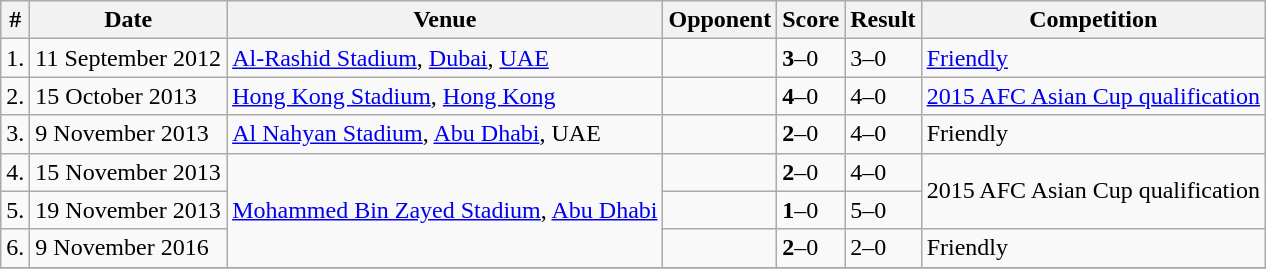<table class="wikitable">
<tr>
<th>#</th>
<th>Date</th>
<th>Venue</th>
<th>Opponent</th>
<th>Score</th>
<th>Result</th>
<th>Competition</th>
</tr>
<tr>
<td>1.</td>
<td>11 September 2012</td>
<td><a href='#'>Al-Rashid Stadium</a>, <a href='#'>Dubai</a>, <a href='#'>UAE</a></td>
<td></td>
<td><strong>3</strong>–0</td>
<td>3–0</td>
<td><a href='#'>Friendly</a></td>
</tr>
<tr>
<td>2.</td>
<td>15 October 2013</td>
<td><a href='#'>Hong Kong Stadium</a>, <a href='#'>Hong Kong</a></td>
<td></td>
<td><strong>4</strong>–0</td>
<td>4–0</td>
<td><a href='#'>2015 AFC Asian Cup qualification</a></td>
</tr>
<tr>
<td>3.</td>
<td>9 November 2013</td>
<td><a href='#'>Al Nahyan Stadium</a>, <a href='#'>Abu Dhabi</a>, UAE</td>
<td></td>
<td><strong>2</strong>–0</td>
<td>4–0</td>
<td>Friendly</td>
</tr>
<tr>
<td>4.</td>
<td>15 November 2013</td>
<td rowspan=3><a href='#'>Mohammed Bin Zayed Stadium</a>, <a href='#'>Abu Dhabi</a></td>
<td></td>
<td><strong>2</strong>–0</td>
<td>4–0</td>
<td rowspan=2>2015 AFC Asian Cup qualification</td>
</tr>
<tr>
<td>5.</td>
<td>19 November 2013</td>
<td></td>
<td><strong>1</strong>–0</td>
<td>5–0</td>
</tr>
<tr>
<td>6.</td>
<td>9 November 2016</td>
<td></td>
<td><strong>2</strong>–0</td>
<td>2–0</td>
<td>Friendly</td>
</tr>
<tr>
</tr>
</table>
